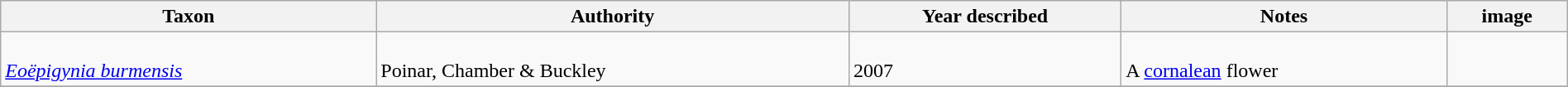<table class="wikitable sortable" align="center" width="100%">
<tr>
<th>Taxon</th>
<th>Authority</th>
<th>Year described</th>
<th>Notes</th>
<th>image</th>
</tr>
<tr>
<td><br><em><a href='#'>Eoëpigynia burmensis</a></em></td>
<td><br>Poinar, Chamber & Buckley</td>
<td><br>2007</td>
<td><br>A <a href='#'>cornalean</a> flower</td>
<td></td>
</tr>
<tr>
</tr>
</table>
